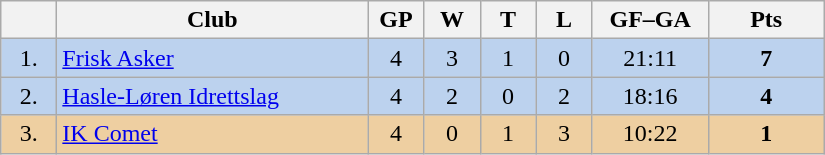<table class="wikitable">
<tr>
<th width="30"></th>
<th width="200">Club</th>
<th width="30">GP</th>
<th width="30">W</th>
<th width="30">T</th>
<th width="30">L</th>
<th width="70">GF–GA</th>
<th width="70">Pts</th>
</tr>
<tr bgcolor="#BCD2EE" align="center">
<td>1.</td>
<td align="left"><a href='#'>Frisk Asker</a></td>
<td>4</td>
<td>3</td>
<td>1</td>
<td>0</td>
<td>21:11</td>
<td><strong>7</strong></td>
</tr>
<tr bgcolor="#BCD2EE" align="center">
<td>2.</td>
<td align="left"><a href='#'>Hasle-Løren Idrettslag</a></td>
<td>4</td>
<td>2</td>
<td>0</td>
<td>2</td>
<td>18:16</td>
<td><strong>4</strong></td>
</tr>
<tr bgcolor="#EECFA1" align="center">
<td>3.</td>
<td align="left"><a href='#'>IK Comet</a></td>
<td>4</td>
<td>0</td>
<td>1</td>
<td>3</td>
<td>10:22</td>
<td><strong>1</strong></td>
</tr>
</table>
